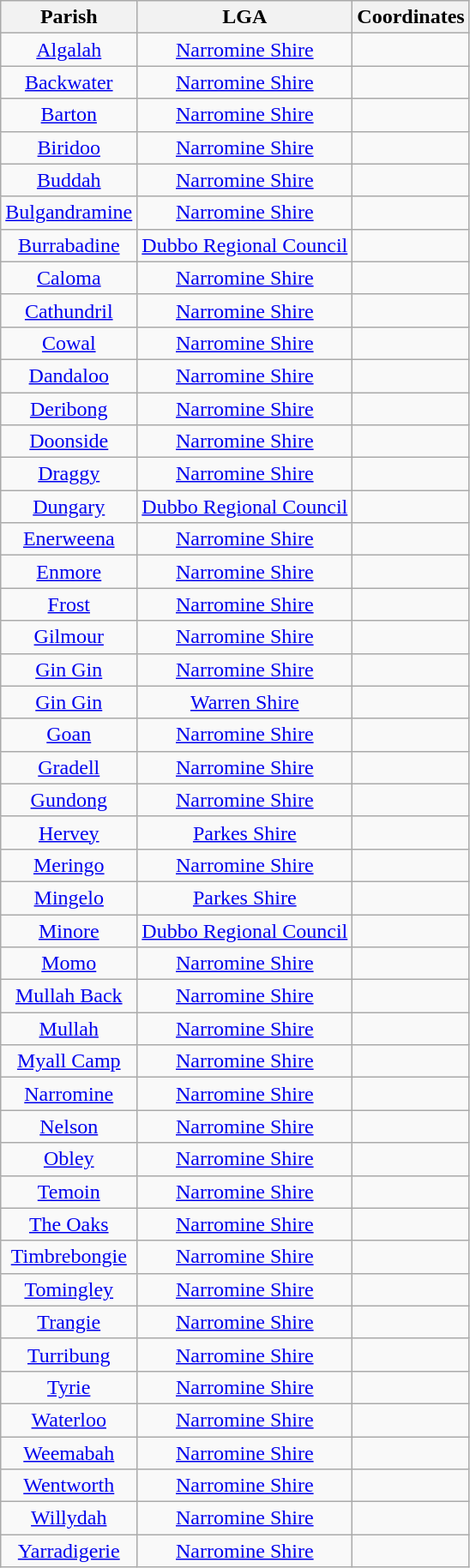<table class="wikitable" style="text-align:center">
<tr>
<th>Parish</th>
<th>LGA</th>
<th>Coordinates</th>
</tr>
<tr>
<td><a href='#'>Algalah</a></td>
<td><a href='#'>Narromine Shire</a></td>
<td></td>
</tr>
<tr>
<td><a href='#'>Backwater</a></td>
<td><a href='#'>Narromine Shire</a></td>
<td></td>
</tr>
<tr>
<td><a href='#'>Barton</a></td>
<td><a href='#'>Narromine Shire</a></td>
<td></td>
</tr>
<tr>
<td><a href='#'>Biridoo</a></td>
<td><a href='#'>Narromine Shire</a></td>
<td></td>
</tr>
<tr>
<td><a href='#'>Buddah</a></td>
<td><a href='#'>Narromine Shire</a></td>
<td></td>
</tr>
<tr>
<td><a href='#'>Bulgandramine</a></td>
<td><a href='#'>Narromine Shire</a></td>
<td></td>
</tr>
<tr>
<td><a href='#'>Burrabadine</a></td>
<td><a href='#'>Dubbo Regional Council</a></td>
<td></td>
</tr>
<tr>
<td><a href='#'>Caloma</a></td>
<td><a href='#'>Narromine Shire</a></td>
<td></td>
</tr>
<tr>
<td><a href='#'>Cathundril</a></td>
<td><a href='#'>Narromine Shire</a></td>
<td></td>
</tr>
<tr>
<td><a href='#'>Cowal</a></td>
<td><a href='#'>Narromine Shire</a></td>
<td></td>
</tr>
<tr>
<td><a href='#'>Dandaloo</a></td>
<td><a href='#'>Narromine Shire</a></td>
<td></td>
</tr>
<tr>
<td><a href='#'>Deribong</a></td>
<td><a href='#'>Narromine Shire</a></td>
<td></td>
</tr>
<tr>
<td><a href='#'>Doonside</a></td>
<td><a href='#'>Narromine Shire</a></td>
<td></td>
</tr>
<tr>
<td><a href='#'>Draggy</a></td>
<td><a href='#'>Narromine Shire</a></td>
<td></td>
</tr>
<tr>
<td><a href='#'>Dungary</a></td>
<td><a href='#'>Dubbo Regional Council</a></td>
<td></td>
</tr>
<tr>
<td><a href='#'>Enerweena</a></td>
<td><a href='#'>Narromine Shire</a></td>
<td></td>
</tr>
<tr>
<td><a href='#'>Enmore</a></td>
<td><a href='#'>Narromine Shire</a></td>
<td></td>
</tr>
<tr>
<td><a href='#'>Frost</a></td>
<td><a href='#'>Narromine Shire</a></td>
<td></td>
</tr>
<tr>
<td><a href='#'>Gilmour</a></td>
<td><a href='#'>Narromine Shire</a></td>
<td></td>
</tr>
<tr>
<td><a href='#'>Gin Gin</a></td>
<td><a href='#'>Narromine Shire</a></td>
<td></td>
</tr>
<tr>
<td><a href='#'>Gin Gin</a></td>
<td><a href='#'>Warren Shire</a></td>
<td></td>
</tr>
<tr>
<td><a href='#'>Goan</a></td>
<td><a href='#'>Narromine Shire</a></td>
<td></td>
</tr>
<tr>
<td><a href='#'>Gradell</a></td>
<td><a href='#'>Narromine Shire</a></td>
<td></td>
</tr>
<tr>
<td><a href='#'>Gundong</a></td>
<td><a href='#'>Narromine Shire</a></td>
<td></td>
</tr>
<tr>
<td><a href='#'>Hervey</a></td>
<td><a href='#'>Parkes Shire</a></td>
<td></td>
</tr>
<tr>
<td><a href='#'>Meringo</a></td>
<td><a href='#'>Narromine Shire</a></td>
<td></td>
</tr>
<tr>
<td><a href='#'>Mingelo</a></td>
<td><a href='#'>Parkes Shire</a></td>
<td></td>
</tr>
<tr>
<td><a href='#'>Minore</a></td>
<td><a href='#'>Dubbo Regional Council</a></td>
<td></td>
</tr>
<tr>
<td><a href='#'>Momo</a></td>
<td><a href='#'>Narromine Shire</a></td>
<td></td>
</tr>
<tr>
<td><a href='#'>Mullah Back</a></td>
<td><a href='#'>Narromine Shire</a></td>
<td></td>
</tr>
<tr>
<td><a href='#'>Mullah</a></td>
<td><a href='#'>Narromine Shire</a></td>
<td></td>
</tr>
<tr>
<td><a href='#'>Myall Camp</a></td>
<td><a href='#'>Narromine Shire</a></td>
<td></td>
</tr>
<tr>
<td><a href='#'>Narromine</a></td>
<td><a href='#'>Narromine Shire</a></td>
<td></td>
</tr>
<tr>
<td><a href='#'>Nelson</a></td>
<td><a href='#'>Narromine Shire</a></td>
<td></td>
</tr>
<tr>
<td><a href='#'>Obley</a></td>
<td><a href='#'>Narromine Shire</a></td>
<td></td>
</tr>
<tr>
<td><a href='#'>Temoin</a></td>
<td><a href='#'>Narromine Shire</a></td>
<td></td>
</tr>
<tr>
<td><a href='#'>The Oaks</a></td>
<td><a href='#'>Narromine Shire</a></td>
<td></td>
</tr>
<tr>
<td><a href='#'>Timbrebongie</a></td>
<td><a href='#'>Narromine Shire</a></td>
<td></td>
</tr>
<tr>
<td><a href='#'>Tomingley</a></td>
<td><a href='#'>Narromine Shire</a></td>
<td></td>
</tr>
<tr>
<td><a href='#'>Trangie</a></td>
<td><a href='#'>Narromine Shire</a></td>
<td></td>
</tr>
<tr>
<td><a href='#'>Turribung</a></td>
<td><a href='#'>Narromine Shire</a></td>
<td></td>
</tr>
<tr>
<td><a href='#'>Tyrie</a></td>
<td><a href='#'>Narromine Shire</a></td>
<td></td>
</tr>
<tr>
<td><a href='#'>Waterloo</a></td>
<td><a href='#'>Narromine Shire</a></td>
<td></td>
</tr>
<tr>
<td><a href='#'>Weemabah</a></td>
<td><a href='#'>Narromine Shire</a></td>
<td></td>
</tr>
<tr>
<td><a href='#'>Wentworth</a></td>
<td><a href='#'>Narromine Shire</a></td>
<td></td>
</tr>
<tr>
<td><a href='#'>Willydah</a></td>
<td><a href='#'>Narromine Shire</a></td>
<td></td>
</tr>
<tr>
<td><a href='#'>Yarradigerie</a></td>
<td><a href='#'>Narromine Shire</a></td>
<td></td>
</tr>
</table>
